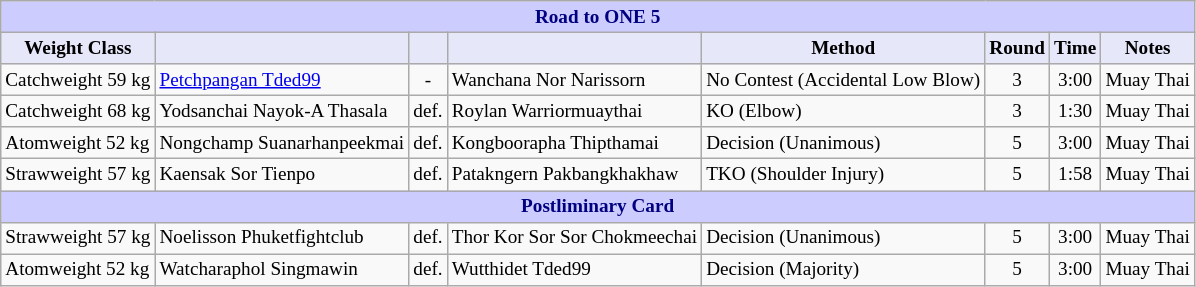<table class="wikitable" style="font-size: 80%;">
<tr>
<th colspan="8" style="background-color: #ccf; color: #000080; text-align: center;"><strong>Road to ONE 5</strong></th>
</tr>
<tr>
<th colspan="1" style="background-color: #E6E8FA; color: #000000; text-align: center;">Weight Class</th>
<th colspan="1" style="background-color: #E6E8FA; color: #000000; text-align: center;"></th>
<th colspan="1" style="background-color: #E6E8FA; color: #000000; text-align: center;"></th>
<th colspan="1" style="background-color: #E6E8FA; color: #000000; text-align: center;"></th>
<th colspan="1" style="background-color: #E6E8FA; color: #000000; text-align: center;">Method</th>
<th colspan="1" style="background-color: #E6E8FA; color: #000000; text-align: center;">Round</th>
<th colspan="1" style="background-color: #E6E8FA; color: #000000; text-align: center;">Time</th>
<th colspan="1" style="background-color: #E6E8FA; color: #000000; text-align: center;">Notes</th>
</tr>
<tr>
<td>Catchweight 59 kg</td>
<td> <a href='#'>Petchpangan Tded99</a></td>
<td align=center>-</td>
<td> Wanchana Nor Narissorn</td>
<td>No Contest (Accidental Low Blow)</td>
<td align=center>3</td>
<td align=center>3:00</td>
<td>Muay Thai</td>
</tr>
<tr>
<td>Catchweight 68 kg</td>
<td> Yodsanchai Nayok-A Thasala</td>
<td>def.</td>
<td> Roylan Warriormuaythai</td>
<td>KO (Elbow)</td>
<td align=center>3</td>
<td align=center>1:30</td>
<td>Muay Thai</td>
</tr>
<tr>
<td>Atomweight 52 kg</td>
<td> Nongchamp Suanarhanpeekmai</td>
<td>def.</td>
<td> Kongboorapha Thipthamai</td>
<td>Decision (Unanimous)</td>
<td align=center>5</td>
<td align=center>3:00</td>
<td>Muay Thai</td>
</tr>
<tr>
<td>Strawweight 57 kg</td>
<td> Kaensak Sor Tienpo</td>
<td>def.</td>
<td> Patakngern Pakbangkhakhaw</td>
<td>TKO (Shoulder Injury)</td>
<td align=center>5</td>
<td align=center>1:58</td>
<td>Muay Thai</td>
</tr>
<tr>
<th colspan="8" style="background-color: #ccf; color: #000080; text-align: center;"><strong>Postliminary Card</strong></th>
</tr>
<tr>
<td>Strawweight 57 kg</td>
<td> Noelisson Phuketfightclub</td>
<td>def.</td>
<td> Thor Kor Sor Sor Chokmeechai</td>
<td>Decision (Unanimous)</td>
<td align=center>5</td>
<td align=center>3:00</td>
<td>Muay Thai</td>
</tr>
<tr>
<td>Atomweight 52 kg</td>
<td> Watcharaphol Singmawin</td>
<td>def.</td>
<td> Wutthidet Tded99</td>
<td>Decision (Majority)</td>
<td align=center>5</td>
<td align=center>3:00</td>
<td>Muay Thai</td>
</tr>
</table>
